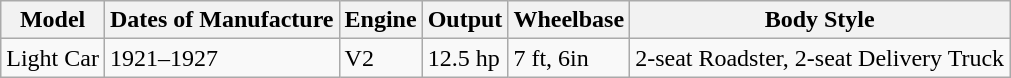<table class="wikitable">
<tr>
<th>Model</th>
<th>Dates of Manufacture</th>
<th>Engine</th>
<th>Output</th>
<th>Wheelbase</th>
<th>Body Style</th>
</tr>
<tr>
<td>Light Car</td>
<td>1921–1927</td>
<td>V2</td>
<td>12.5 hp</td>
<td>7 ft, 6in</td>
<td>2-seat Roadster, 2-seat Delivery Truck</td>
</tr>
</table>
